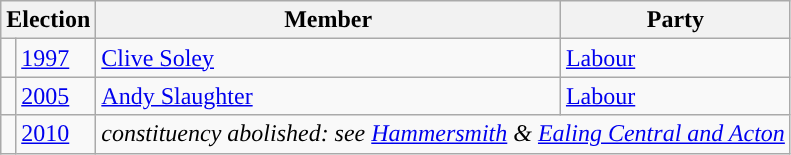<table class="wikitable">
<tr>
<th colspan="2">Election</th>
<th>Member </th>
<th>Party</th>
</tr>
<tr>
<td style="color:inherit;background-color: "></td>
<td><a href='#'>1997</a></td>
<td><a href='#'>Clive Soley</a></td>
<td><a href='#'>Labour</a></td>
</tr>
<tr>
<td style="color:inherit;background-color: "></td>
<td><a href='#'>2005</a></td>
<td><a href='#'>Andy Slaughter</a></td>
<td><a href='#'>Labour</a></td>
</tr>
<tr>
<td></td>
<td><a href='#'>2010</a></td>
<td colspan="2"><em>constituency abolished: see <a href='#'>Hammersmith</a> & <a href='#'>Ealing Central and Acton</a></em></td>
</tr>
</table>
